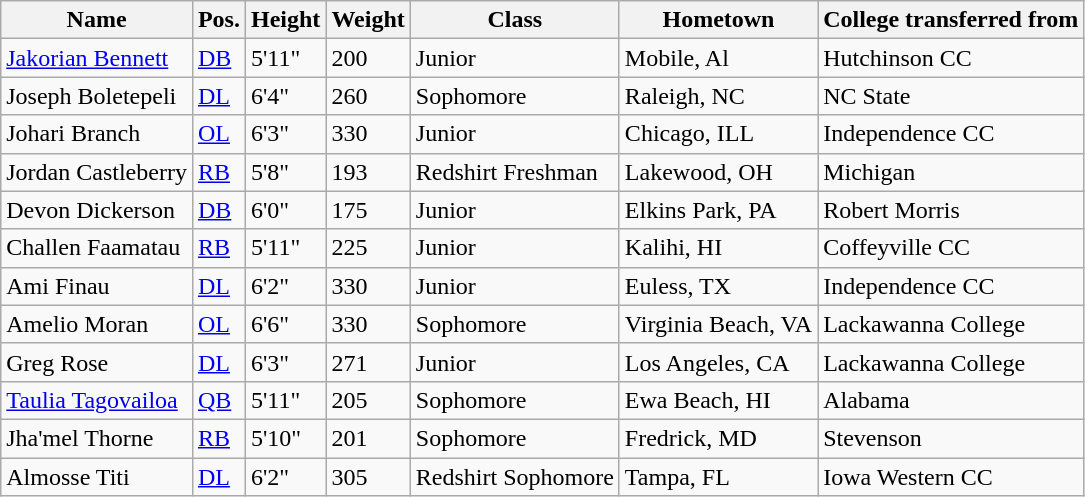<table class="wikitable sortable" border="1" collapse=yes>
<tr>
<th>Name</th>
<th>Pos.</th>
<th>Height</th>
<th>Weight</th>
<th>Class</th>
<th>Hometown</th>
<th>College transferred from<br></th>
</tr>
<tr>
<td><a href='#'>Jakorian Bennett</a></td>
<td><a href='#'>DB</a></td>
<td>5'11"</td>
<td>200</td>
<td>Junior</td>
<td>Mobile, Al</td>
<td>Hutchinson CC</td>
</tr>
<tr>
<td>Joseph Boletepeli</td>
<td><a href='#'>DL</a></td>
<td>6'4"</td>
<td>260</td>
<td>Sophomore</td>
<td>Raleigh, NC</td>
<td>NC State</td>
</tr>
<tr>
<td>Johari Branch</td>
<td><a href='#'>OL</a></td>
<td>6'3"</td>
<td>330</td>
<td>Junior</td>
<td>Chicago, ILL</td>
<td>Independence CC</td>
</tr>
<tr>
<td>Jordan Castleberry</td>
<td><a href='#'>RB</a></td>
<td>5'8"</td>
<td>193</td>
<td>Redshirt Freshman</td>
<td>Lakewood, OH</td>
<td>Michigan</td>
</tr>
<tr>
<td>Devon Dickerson</td>
<td><a href='#'>DB</a></td>
<td>6'0"</td>
<td>175</td>
<td>Junior</td>
<td>Elkins Park, PA</td>
<td>Robert Morris</td>
</tr>
<tr>
<td>Challen Faamatau</td>
<td><a href='#'>RB</a></td>
<td>5'11"</td>
<td>225</td>
<td>Junior</td>
<td>Kalihi, HI</td>
<td>Coffeyville CC</td>
</tr>
<tr>
<td>Ami Finau</td>
<td><a href='#'>DL</a></td>
<td>6'2"</td>
<td>330</td>
<td>Junior</td>
<td>Euless, TX</td>
<td>Independence CC</td>
</tr>
<tr>
<td>Amelio Moran</td>
<td><a href='#'>OL</a></td>
<td>6'6"</td>
<td>330</td>
<td>Sophomore</td>
<td>Virginia Beach, VA</td>
<td>Lackawanna College</td>
</tr>
<tr>
<td>Greg Rose</td>
<td><a href='#'>DL</a></td>
<td>6'3"</td>
<td>271</td>
<td>Junior</td>
<td>Los Angeles, CA</td>
<td>Lackawanna College</td>
</tr>
<tr>
<td><a href='#'>Taulia Tagovailoa</a></td>
<td><a href='#'>QB</a></td>
<td>5'11"</td>
<td>205</td>
<td>Sophomore</td>
<td>Ewa Beach, HI</td>
<td>Alabama</td>
</tr>
<tr>
<td>Jha'mel Thorne</td>
<td><a href='#'>RB</a></td>
<td>5'10"</td>
<td>201</td>
<td>Sophomore</td>
<td>Fredrick, MD</td>
<td>Stevenson</td>
</tr>
<tr>
<td>Almosse Titi</td>
<td><a href='#'>DL</a></td>
<td>6'2"</td>
<td>305</td>
<td>Redshirt Sophomore</td>
<td>Tampa, FL</td>
<td>Iowa Western CC</td>
</tr>
</table>
